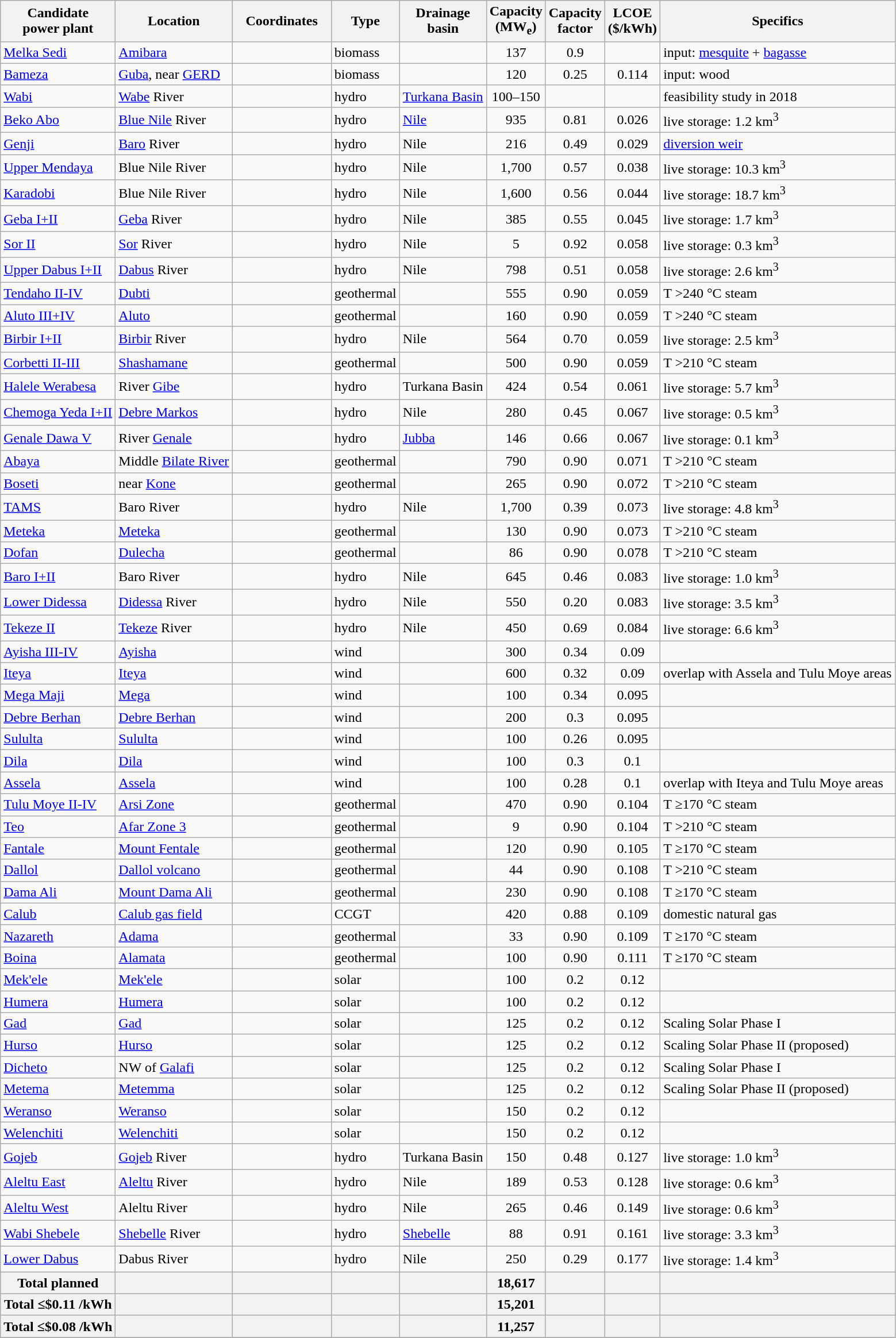<table class="wikitable sortable">
<tr>
<th>Candidate<br>power plant</th>
<th>Location</th>
<th class="unsortable">   Coordinates   </th>
<th>Type</th>
<th>Drainage<br>basin</th>
<th>Capacity<br>(MW<sub>e</sub>)</th>
<th>Capacity<br>factor</th>
<th>LCOE<br>($/kWh)</th>
<th>Specifics</th>
</tr>
<tr>
<td><a href='#'>Melka Sedi</a></td>
<td><a href='#'>Amibara</a></td>
<td></td>
<td>biomass</td>
<td></td>
<td style="text-align:center" data-sort-value="137">137</td>
<td style="text-align:center" data-sort-value="0">0.9</td>
<td style="text-align:center" data-sort-value="0"></td>
<td>input: <a href='#'>mesquite</a> + <a href='#'>bagasse</a></td>
</tr>
<tr>
<td><a href='#'>Bameza</a></td>
<td><a href='#'>Guba</a>, near <a href='#'>GERD</a></td>
<td></td>
<td>biomass</td>
<td></td>
<td style="text-align:center" data-sort-value="120">120</td>
<td style="text-align:center" data-sort-value="0.25">0.25</td>
<td style="text-align:center" data-sort-value="0.114">0.114</td>
<td>input: wood</td>
</tr>
<tr>
<td><a href='#'>Wabi</a></td>
<td><a href='#'>Wabe</a> River</td>
<td></td>
<td>hydro</td>
<td><a href='#'>Turkana Basin</a></td>
<td style="text-align:center" data-sort-value="100">100–150</td>
<td style="text-align:center" data-sort-value="0"></td>
<td style="text-align:center" data-sort-value="0"></td>
<td data-sort-value="0">feasibility study in 2018</td>
</tr>
<tr>
<td><a href='#'>Beko Abo</a></td>
<td><a href='#'>Blue Nile</a> River</td>
<td></td>
<td>hydro</td>
<td><a href='#'>Nile</a></td>
<td style="text-align:center" data-sort-value="935">935</td>
<td style="text-align:center" data-sort-value="0.81">0.81</td>
<td style="text-align:center" data-sort-value="0.026">0.026</td>
<td data-sort-value="1.2">live storage: 1.2 km<sup>3</sup></td>
</tr>
<tr>
<td><a href='#'>Genji</a></td>
<td><a href='#'>Baro</a> River</td>
<td></td>
<td>hydro</td>
<td>Nile</td>
<td style="text-align:center" data-sort-value="216">216</td>
<td style="text-align:center" data-sort-value="0.49">0.49</td>
<td style="text-align:center" data-sort-value="0.029">0.029</td>
<td data-sort-value="0.01"><a href='#'>diversion weir</a></td>
</tr>
<tr>
<td><a href='#'>Upper Mendaya</a></td>
<td>Blue Nile River</td>
<td></td>
<td>hydro</td>
<td>Nile</td>
<td style="text-align:center" data-sort-value="1700">1,700</td>
<td style="text-align:center" data-sort-value="0.57">0.57</td>
<td style="text-align:center" data-sort-value="0.038">0.038</td>
<td data-sort-value="10.3">live storage: 10.3 km<sup>3</sup></td>
</tr>
<tr>
<td><a href='#'>Karadobi</a></td>
<td>Blue Nile River</td>
<td></td>
<td>hydro</td>
<td>Nile</td>
<td style="text-align:center" data-sort-value="1600">1,600</td>
<td style="text-align:center" data-sort-value="0.56">0.56</td>
<td style="text-align:center" data-sort-value="0.044">0.044</td>
<td data-sort-value="18.7">live storage: 18.7 km<sup>3</sup></td>
</tr>
<tr>
<td><a href='#'>Geba I+II</a></td>
<td><a href='#'>Geba</a> River</td>
<td></td>
<td>hydro</td>
<td>Nile</td>
<td style="text-align:center" data-sort-value="385">385</td>
<td style="text-align:center" data-sort-value="0.55">0.55</td>
<td style="text-align:center" data-sort-value="0.045">0.045</td>
<td data-sort-value="1.7">live storage: 1.7 km<sup>3</sup></td>
</tr>
<tr>
<td><a href='#'>Sor II</a></td>
<td><a href='#'>Sor</a> River</td>
<td></td>
<td>hydro</td>
<td>Nile</td>
<td style="text-align:center" data-sort-value="5">5</td>
<td style="text-align:center" data-sort-value="0.92">0.92</td>
<td style="text-align:center" data-sort-value="0.058">0.058</td>
<td data-sort-value="0.3">live storage: 0.3 km<sup>3</sup></td>
</tr>
<tr>
<td><a href='#'>Upper Dabus I+II</a></td>
<td><a href='#'>Dabus</a> River</td>
<td></td>
<td>hydro</td>
<td>Nile</td>
<td style="text-align:center" data-sort-value="798">798</td>
<td style="text-align:center" data-sort-value="0.51">0.51</td>
<td style="text-align:center" data-sort-value="0.058">0.058</td>
<td data-sort-value="2.6">live storage: 2.6 km<sup>3</sup></td>
</tr>
<tr>
<td><a href='#'>Tendaho II-IV</a></td>
<td><a href='#'>Dubti</a></td>
<td></td>
<td>geothermal</td>
<td></td>
<td style="text-align:center" data-sort-value="555">555</td>
<td style="text-align:center" data-sort-value="0.9">0.90</td>
<td style="text-align:center" data-sort-value="0.059">0.059</td>
<td data-sort-value="240">T >240 °C steam</td>
</tr>
<tr>
<td><a href='#'>Aluto III+IV</a></td>
<td><a href='#'>Aluto</a></td>
<td></td>
<td>geothermal</td>
<td></td>
<td style="text-align:center" data-sort-value="160">160</td>
<td style="text-align:center" data-sort-value="0.9">0.90</td>
<td style="text-align:center" data-sort-value="0.059">0.059</td>
<td data-sort-value="240">T >240 °C steam</td>
</tr>
<tr>
<td><a href='#'>Birbir I+II</a></td>
<td><a href='#'>Birbir</a> River</td>
<td></td>
<td>hydro</td>
<td>Nile</td>
<td style="text-align:center" data-sort-value="564">564</td>
<td style="text-align:center" data-sort-value="0.7">0.70</td>
<td style="text-align:center" data-sort-value="0.059">0.059</td>
<td data-sort-value="2.5">live storage: 2.5 km<sup>3</sup></td>
</tr>
<tr>
<td><a href='#'>Corbetti II-III</a></td>
<td><a href='#'>Shashamane</a></td>
<td></td>
<td>geothermal</td>
<td></td>
<td style="text-align:center" data-sort-value="500">500</td>
<td style="text-align:center" data-sort-value="0.9">0.90</td>
<td style="text-align:center" data-sort-value="0.059">0.059</td>
<td data-sort-value="210">T >210 °C steam</td>
</tr>
<tr>
<td><a href='#'>Halele Werabesa</a></td>
<td>River <a href='#'>Gibe</a></td>
<td></td>
<td>hydro</td>
<td>Turkana Basin</td>
<td style="text-align:center" data-sort-value="424">424</td>
<td style="text-align:center" data-sort-value="0.54">0.54</td>
<td style="text-align:center" data-sort-value="0.061">0.061</td>
<td data-sort-value="5.7">live storage: 5.7 km<sup>3</sup></td>
</tr>
<tr>
<td><a href='#'>Chemoga Yeda I+II</a></td>
<td><a href='#'>Debre Markos</a></td>
<td></td>
<td>hydro</td>
<td>Nile</td>
<td style="text-align:center" data-sort-value="280">280</td>
<td style="text-align:center" data-sort-value="0.45">0.45</td>
<td style="text-align:center" data-sort-value="0.067">0.067</td>
<td data-sort-value="0.5">live storage: 0.5 km<sup>3</sup></td>
</tr>
<tr>
<td><a href='#'>Genale Dawa V</a></td>
<td>River <a href='#'>Genale</a></td>
<td></td>
<td>hydro</td>
<td><a href='#'>Jubba</a></td>
<td style="text-align:center" data-sort-value="146">146</td>
<td style="text-align:center" data-sort-value="0.66">0.66</td>
<td style="text-align:center" data-sort-value="0.067">0.067</td>
<td data-sort-value="0.1">live storage: 0.1 km<sup>3</sup></td>
</tr>
<tr>
<td><a href='#'>Abaya</a></td>
<td>Middle <a href='#'>Bilate River</a></td>
<td></td>
<td>geothermal</td>
<td></td>
<td style="text-align:center" data-sort-value="790">790</td>
<td style="text-align:center" data-sort-value="0.9">0.90</td>
<td style="text-align:center" data-sort-value="0.071">0.071</td>
<td data-sort-value="210">T >210 °C steam</td>
</tr>
<tr>
<td><a href='#'>Boseti</a></td>
<td>near <a href='#'>Kone</a></td>
<td></td>
<td>geothermal</td>
<td></td>
<td style="text-align:center" data-sort-value="265">265</td>
<td style="text-align:center" data-sort-value="0.9">0.90</td>
<td style="text-align:center" data-sort-value="0.072">0.072</td>
<td data-sort-value="210">T >210 °C steam</td>
</tr>
<tr>
<td><a href='#'>TAMS</a></td>
<td>Baro River</td>
<td></td>
<td>hydro</td>
<td>Nile</td>
<td style="text-align:center" data-sort-value="1700">1,700</td>
<td style="text-align:center" data-sort-value="0.39">0.39</td>
<td style="text-align:center" data-sort-value="0.073">0.073</td>
<td data-sort-value="4.8">live storage: 4.8 km<sup>3</sup></td>
</tr>
<tr>
<td><a href='#'>Meteka</a></td>
<td><a href='#'>Meteka</a></td>
<td></td>
<td>geothermal</td>
<td></td>
<td style="text-align:center" data-sort-value="130">130</td>
<td style="text-align:center" data-sort-value="0.9">0.90</td>
<td style="text-align:center" data-sort-value="0.073">0.073</td>
<td data-sort-value="210">T >210 °C steam</td>
</tr>
<tr>
<td><a href='#'>Dofan</a></td>
<td><a href='#'>Dulecha</a></td>
<td></td>
<td>geothermal</td>
<td></td>
<td style="text-align:center" data-sort-value="86">86</td>
<td style="text-align:center" data-sort-value="0.9">0.90</td>
<td style="text-align:center" data-sort-value="0.078">0.078</td>
<td data-sort-value="210">T >210 °C steam</td>
</tr>
<tr>
<td><a href='#'>Baro I+II</a></td>
<td>Baro River</td>
<td></td>
<td>hydro</td>
<td>Nile</td>
<td style="text-align:center" data-sort-value="645">645</td>
<td style="text-align:center" data-sort-value="0.46">0.46</td>
<td style="text-align:center" data-sort-value="0.083">0.083</td>
<td data-sort-value="1">live storage: 1.0 km<sup>3</sup></td>
</tr>
<tr>
<td><a href='#'>Lower Didessa</a></td>
<td><a href='#'>Didessa</a> River</td>
<td></td>
<td>hydro</td>
<td>Nile</td>
<td style="text-align:center" data-sort-value="550">550</td>
<td style="text-align:center" data-sort-value="0.2">0.20</td>
<td style="text-align:center" data-sort-value="0.083">0.083</td>
<td data-sort-value="3.5">live storage: 3.5 km<sup>3</sup></td>
</tr>
<tr>
<td><a href='#'>Tekeze II</a></td>
<td><a href='#'>Tekeze</a> River</td>
<td></td>
<td>hydro</td>
<td>Nile</td>
<td style="text-align:center" data-sort-value="450">450</td>
<td style="text-align:center" data-sort-value="0.69">0.69</td>
<td style="text-align:center" data-sort-value="0.084">0.084</td>
<td data-sort-value="6.6">live storage: 6.6 km<sup>3</sup></td>
</tr>
<tr>
<td><a href='#'>Ayisha III-IV</a></td>
<td><a href='#'>Ayisha</a></td>
<td></td>
<td>wind</td>
<td></td>
<td style="text-align:center" data-sort-value="300">300</td>
<td style="text-align:center" data-sort-value="0.34">0.34</td>
<td style="text-align:center" data-sort-value="0.09">0.09</td>
<td data-sort-value="0"></td>
</tr>
<tr>
<td><a href='#'>Iteya</a></td>
<td><a href='#'>Iteya</a></td>
<td></td>
<td>wind</td>
<td></td>
<td style="text-align:center" data-sort-value="600">600</td>
<td style="text-align:center" data-sort-value="0.32">0.32</td>
<td style="text-align:center" data-sort-value="0.09">0.09</td>
<td data-sort-value="0">overlap with Assela and Tulu Moye areas</td>
</tr>
<tr>
<td><a href='#'>Mega Maji</a></td>
<td><a href='#'>Mega</a></td>
<td></td>
<td>wind</td>
<td></td>
<td style="text-align:center" data-sort-value="100">100</td>
<td style="text-align:center" data-sort-value="0.34">0.34</td>
<td style="text-align:center" data-sort-value="0.095">0.095</td>
<td data-sort-value="0"></td>
</tr>
<tr>
<td><a href='#'>Debre Berhan</a></td>
<td><a href='#'>Debre Berhan</a></td>
<td></td>
<td>wind</td>
<td></td>
<td style="text-align:center" data-sort-value="200">200</td>
<td style="text-align:center" data-sort-value="0.3">0.3</td>
<td style="text-align:center" data-sort-value="0.095">0.095</td>
<td data-sort-value="0"></td>
</tr>
<tr>
<td><a href='#'>Sululta</a></td>
<td><a href='#'>Sululta</a></td>
<td></td>
<td>wind</td>
<td></td>
<td style="text-align:center" data-sort-value="100">100</td>
<td style="text-align:center" data-sort-value="0.26">0.26</td>
<td style="text-align:center" data-sort-value="0.095">0.095</td>
<td data-sort-value="0"></td>
</tr>
<tr>
<td><a href='#'>Dila</a></td>
<td><a href='#'>Dila</a></td>
<td></td>
<td>wind</td>
<td></td>
<td style="text-align:center" data-sort-value="100">100</td>
<td style="text-align:center" data-sort-value="0.3">0.3</td>
<td style="text-align:center" data-sort-value="0.1">0.1</td>
<td data-sort-value="0"></td>
</tr>
<tr>
<td><a href='#'>Assela</a></td>
<td><a href='#'>Assela</a></td>
<td></td>
<td>wind</td>
<td></td>
<td style="text-align:center" data-sort-value="100">100</td>
<td style="text-align:center" data-sort-value="0.28">0.28</td>
<td style="text-align:center" data-sort-value="0.1">0.1</td>
<td data-sort-value="0">overlap with Iteya and Tulu Moye areas</td>
</tr>
<tr>
<td><a href='#'>Tulu Moye II-IV</a></td>
<td><a href='#'>Arsi Zone</a></td>
<td></td>
<td>geothermal</td>
<td></td>
<td style="text-align:center" data-sort-value="470">470</td>
<td style="text-align:center" data-sort-value="0.9">0.90</td>
<td style="text-align:center" data-sort-value="0.104">0.104</td>
<td data-sort-value="170">T ≥170 °C steam</td>
</tr>
<tr>
<td><a href='#'>Teo</a></td>
<td><a href='#'>Afar Zone 3</a></td>
<td></td>
<td>geothermal</td>
<td></td>
<td style="text-align:center" data-sort-value="9">9</td>
<td style="text-align:center" data-sort-value="0.9">0.90</td>
<td style="text-align:center" data-sort-value="0.104">0.104</td>
<td data-sort-value="210">T >210 °C steam</td>
</tr>
<tr>
<td><a href='#'>Fantale</a></td>
<td><a href='#'>Mount Fentale</a></td>
<td></td>
<td>geothermal</td>
<td></td>
<td style="text-align:center" data-sort-value="120">120</td>
<td style="text-align:center" data-sort-value="0.9">0.90</td>
<td style="text-align:center" data-sort-value="0.105">0.105</td>
<td data-sort-value="170">T ≥170 °C steam</td>
</tr>
<tr>
<td><a href='#'>Dallol</a></td>
<td><a href='#'>Dallol volcano</a></td>
<td></td>
<td>geothermal</td>
<td></td>
<td style="text-align:center" data-sort-value="44">44</td>
<td style="text-align:center" data-sort-value="0.9">0.90</td>
<td style="text-align:center" data-sort-value="0.108">0.108</td>
<td data-sort-value="210">T >210 °C steam</td>
</tr>
<tr>
<td><a href='#'>Dama Ali</a></td>
<td><a href='#'>Mount Dama Ali</a></td>
<td></td>
<td>geothermal</td>
<td></td>
<td style="text-align:center" data-sort-value="230">230</td>
<td style="text-align:center" data-sort-value="0.9">0.90</td>
<td style="text-align:center" data-sort-value="0.108">0.108</td>
<td data-sort-value="170">T ≥170 °C steam</td>
</tr>
<tr>
<td><a href='#'>Calub</a></td>
<td><a href='#'>Calub gas field</a></td>
<td></td>
<td>CCGT</td>
<td></td>
<td style="text-align:center" data-sort-value="420">420</td>
<td style="text-align:center" data-sort-value="0.88">0.88</td>
<td style="text-align:center" data-sort-value="0.109">0.109</td>
<td data-sort-value="0">domestic natural gas</td>
</tr>
<tr>
<td><a href='#'>Nazareth</a></td>
<td><a href='#'>Adama</a></td>
<td></td>
<td>geothermal</td>
<td></td>
<td style="text-align:center" data-sort-value="33">33</td>
<td style="text-align:center" data-sort-value="0.9">0.90</td>
<td style="text-align:center" data-sort-value="0.109">0.109</td>
<td data-sort-value="170">T ≥170 °C steam</td>
</tr>
<tr>
<td><a href='#'>Boina</a></td>
<td><a href='#'>Alamata</a></td>
<td></td>
<td>geothermal</td>
<td></td>
<td style="text-align:center" data-sort-value="100">100</td>
<td style="text-align:center" data-sort-value="0.9">0.90</td>
<td style="text-align:center" data-sort-value="0.111">0.111</td>
<td data-sort-value="170">T ≥170 °C steam</td>
</tr>
<tr>
<td><a href='#'>Mek'ele</a></td>
<td><a href='#'>Mek'ele</a></td>
<td></td>
<td>solar</td>
<td></td>
<td style="text-align:center" data-sort-value="100">100</td>
<td style="text-align:center" data-sort-value="0.2">0.2</td>
<td style="text-align:center" data-sort-value="0.12">0.12</td>
<td data-sort-value="0"></td>
</tr>
<tr>
<td><a href='#'>Humera</a></td>
<td><a href='#'>Humera</a></td>
<td></td>
<td>solar</td>
<td></td>
<td style="text-align:center" data-sort-value="100">100</td>
<td style="text-align:center" data-sort-value="0.2">0.2</td>
<td style="text-align:center" data-sort-value="0.12">0.12</td>
<td data-sort-value="0"></td>
</tr>
<tr>
<td><a href='#'>Gad</a></td>
<td><a href='#'>Gad</a></td>
<td></td>
<td>solar</td>
<td></td>
<td style="text-align:center" data-sort-value="125">125</td>
<td style="text-align:center" data-sort-value="0.2">0.2</td>
<td style="text-align:center" data-sort-value="0.12">0.12</td>
<td data-sort-value="0">Scaling Solar Phase I</td>
</tr>
<tr>
<td><a href='#'>Hurso</a></td>
<td><a href='#'>Hurso</a></td>
<td></td>
<td>solar</td>
<td></td>
<td style="text-align:center" data-sort-value="125">125</td>
<td style="text-align:center" data-sort-value="0.2">0.2</td>
<td style="text-align:center" data-sort-value="0.12">0.12</td>
<td data-sort-value="0">Scaling Solar Phase II (proposed)</td>
</tr>
<tr>
<td><a href='#'>Dicheto</a></td>
<td>NW of <a href='#'>Galafi</a></td>
<td></td>
<td>solar</td>
<td></td>
<td style="text-align:center" data-sort-value="125">125</td>
<td style="text-align:center" data-sort-value="0.2">0.2</td>
<td style="text-align:center" data-sort-value="0.12">0.12</td>
<td data-sort-value="0">Scaling Solar Phase I</td>
</tr>
<tr>
<td><a href='#'>Metema</a></td>
<td><a href='#'>Metemma</a></td>
<td></td>
<td>solar</td>
<td></td>
<td style="text-align:center" data-sort-value="125">125</td>
<td style="text-align:center" data-sort-value="0.2">0.2</td>
<td style="text-align:center" data-sort-value="0.12">0.12</td>
<td data-sort-value="0">Scaling Solar Phase II (proposed)</td>
</tr>
<tr>
<td><a href='#'>Weranso</a></td>
<td><a href='#'>Weranso</a></td>
<td></td>
<td>solar</td>
<td></td>
<td style="text-align:center" data-sort-value="150">150</td>
<td style="text-align:center" data-sort-value="0.2">0.2</td>
<td style="text-align:center" data-sort-value="0.12">0.12</td>
<td data-sort-value="0"></td>
</tr>
<tr>
<td><a href='#'>Welenchiti</a></td>
<td><a href='#'>Welenchiti</a></td>
<td></td>
<td>solar</td>
<td></td>
<td style="text-align:center" data-sort-value="150">150</td>
<td style="text-align:center" data-sort-value="0.2">0.2</td>
<td style="text-align:center" data-sort-value="0.12">0.12</td>
<td data-sort-value="0"></td>
</tr>
<tr>
<td><a href='#'>Gojeb</a></td>
<td><a href='#'>Gojeb</a> River</td>
<td></td>
<td>hydro</td>
<td>Turkana Basin</td>
<td style="text-align:center" data-sort-value="150">150</td>
<td style="text-align:center" data-sort-value="0.48">0.48</td>
<td style="text-align:center" data-sort-value="0.127">0.127</td>
<td data-sort-value="1">live storage: 1.0 km<sup>3</sup></td>
</tr>
<tr>
<td><a href='#'>Aleltu East</a></td>
<td><a href='#'>Aleltu</a> River</td>
<td></td>
<td>hydro</td>
<td>Nile</td>
<td style="text-align:center" data-sort-value="189">189</td>
<td style="text-align:center" data-sort-value="0.53">0.53</td>
<td style="text-align:center" data-sort-value="0.128">0.128</td>
<td data-sort-value="0.6">live storage: 0.6 km<sup>3</sup></td>
</tr>
<tr>
<td><a href='#'>Aleltu West</a></td>
<td>Aleltu River</td>
<td></td>
<td>hydro</td>
<td>Nile</td>
<td style="text-align:center" data-sort-value="265">265</td>
<td style="text-align:center" data-sort-value="0.46">0.46</td>
<td style="text-align:center" data-sort-value="0.149">0.149</td>
<td data-sort-value="0.6">live storage: 0.6 km<sup>3</sup></td>
</tr>
<tr>
<td><a href='#'>Wabi Shebele</a></td>
<td><a href='#'>Shebelle</a> River</td>
<td></td>
<td>hydro</td>
<td><a href='#'>Shebelle</a></td>
<td style="text-align:center" data-sort-value="88">88</td>
<td style="text-align:center" data-sort-value="0.91">0.91</td>
<td style="text-align:center" data-sort-value="0.161">0.161</td>
<td data-sort-value="3.3">live storage: 3.3 km<sup>3</sup></td>
</tr>
<tr>
<td><a href='#'>Lower Dabus</a></td>
<td>Dabus River</td>
<td></td>
<td>hydro</td>
<td>Nile</td>
<td style="text-align:center" data-sort-value="250">250</td>
<td style="text-align:center" data-sort-value="0.29">0.29</td>
<td style="text-align:center" data-sort-value="0.177">0.177</td>
<td data-sort-value="1.4">live storage: 1.4 km<sup>3</sup></td>
</tr>
<tr style="background:#F0F0F0;">
<th>Total planned</th>
<th></th>
<th></th>
<th></th>
<th></th>
<th>18,617</th>
<th></th>
<th></th>
<th></th>
</tr>
<tr style="background:#F0F0F0;">
<th>Total ≤$0.11 /kWh</th>
<th></th>
<th></th>
<th></th>
<th></th>
<th>15,201</th>
<th></th>
<th></th>
<th></th>
</tr>
<tr style="background:#F0F0F0;">
<th>Total ≤$0.08 /kWh</th>
<th></th>
<th></th>
<th></th>
<th></th>
<th>11,257</th>
<th></th>
<th></th>
<th></th>
</tr>
<tr>
</tr>
</table>
